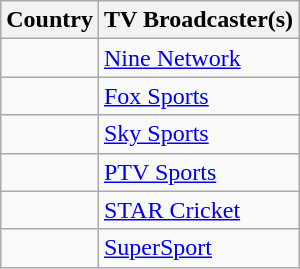<table class="wikitable">
<tr>
<th>Country</th>
<th>TV Broadcaster(s)</th>
</tr>
<tr>
<td></td>
<td><a href='#'>Nine Network</a></td>
</tr>
<tr>
<td></td>
<td><a href='#'>Fox Sports</a></td>
</tr>
<tr>
<td></td>
<td><a href='#'>Sky Sports</a></td>
</tr>
<tr>
<td></td>
<td><a href='#'>PTV Sports</a></td>
</tr>
<tr>
<td></td>
<td><a href='#'>STAR Cricket</a></td>
</tr>
<tr>
<td></td>
<td><a href='#'>SuperSport</a></td>
</tr>
</table>
